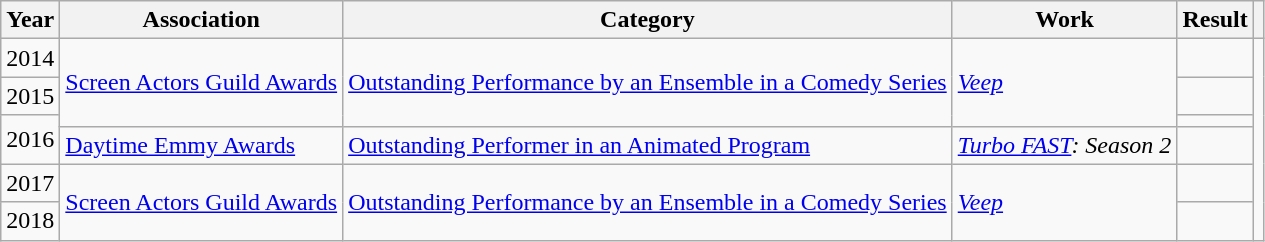<table class="wikitable">
<tr>
<th>Year</th>
<th>Association</th>
<th>Category</th>
<th>Work</th>
<th>Result</th>
<th></th>
</tr>
<tr>
<td>2014</td>
<td rowspan="3"><a href='#'>Screen Actors Guild Awards</a></td>
<td rowspan="3"><a href='#'>Outstanding Performance by an Ensemble in a Comedy Series</a></td>
<td rowspan="3"><em><a href='#'>Veep</a></em></td>
<td></td>
<td rowspan="6"></td>
</tr>
<tr>
<td>2015</td>
<td></td>
</tr>
<tr>
<td rowspan="2">2016</td>
<td></td>
</tr>
<tr>
<td><a href='#'>Daytime Emmy Awards</a></td>
<td><a href='#'>Outstanding Performer in an Animated Program</a></td>
<td><em><a href='#'>Turbo FAST</a>: Season 2</em></td>
<td></td>
</tr>
<tr>
<td>2017</td>
<td rowspan="2"><a href='#'>Screen Actors Guild Awards</a></td>
<td rowspan="2"><a href='#'>Outstanding Performance by an Ensemble in a Comedy Series</a></td>
<td rowspan="2"><em><a href='#'>Veep</a></em></td>
<td></td>
</tr>
<tr>
<td>2018</td>
<td></td>
</tr>
</table>
